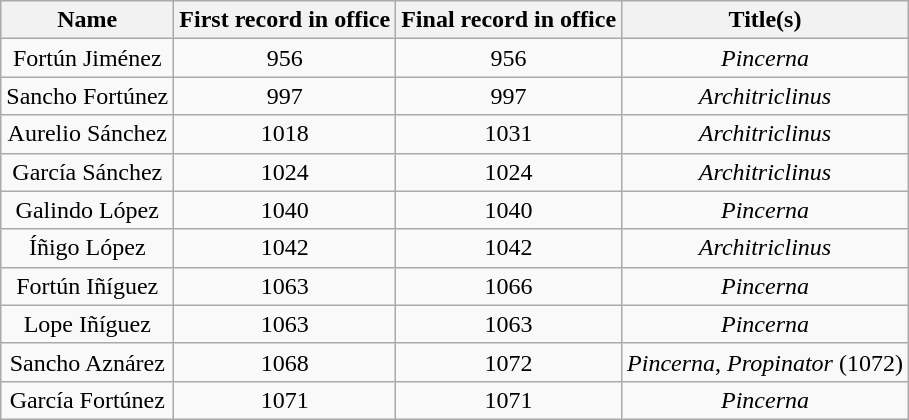<table class="wikitable" style="text-align:center;">
<tr>
<th>Name</th>
<th>First record in office</th>
<th>Final record in office</th>
<th>Title(s)</th>
</tr>
<tr>
<td>Fortún Jiménez</td>
<td>956</td>
<td>956</td>
<td><em>Pincerna</em></td>
</tr>
<tr>
<td>Sancho Fortúnez</td>
<td>997</td>
<td>997</td>
<td><em>Architriclinus</em></td>
</tr>
<tr>
<td>Aurelio Sánchez</td>
<td>1018</td>
<td>1031</td>
<td><em>Architriclinus</em></td>
</tr>
<tr>
<td>García Sánchez</td>
<td>1024</td>
<td>1024</td>
<td><em>Architriclinus</em></td>
</tr>
<tr>
<td>Galindo López</td>
<td>1040</td>
<td>1040</td>
<td><em>Pincerna</em></td>
</tr>
<tr>
<td>Íñigo López</td>
<td>1042</td>
<td>1042</td>
<td><em>Architriclinus</em></td>
</tr>
<tr>
<td>Fortún Iñíguez</td>
<td>1063</td>
<td>1066</td>
<td><em>Pincerna</em></td>
</tr>
<tr>
<td>Lope Iñíguez</td>
<td>1063</td>
<td>1063</td>
<td><em>Pincerna</em></td>
</tr>
<tr>
<td>Sancho Aznárez</td>
<td>1068</td>
<td>1072</td>
<td><em>Pincerna</em>, <em>Propinator</em> (1072)</td>
</tr>
<tr>
<td>García Fortúnez</td>
<td>1071</td>
<td>1071</td>
<td><em>Pincerna</em></td>
</tr>
</table>
